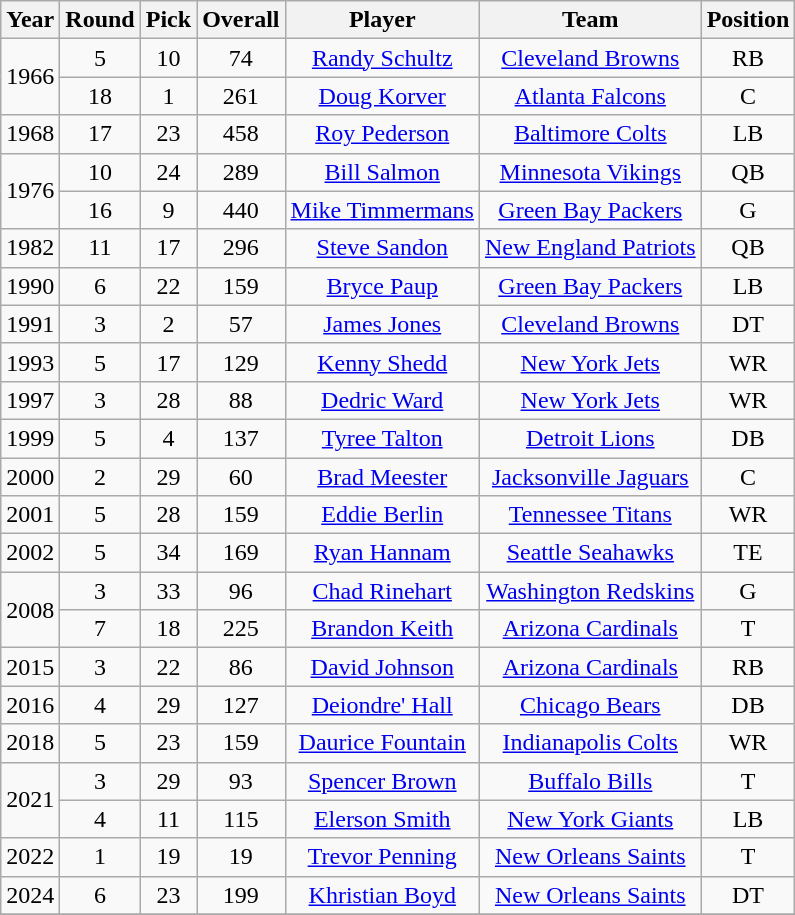<table class="wikitable sortable" style="text-align: center;">
<tr>
<th>Year</th>
<th>Round</th>
<th>Pick</th>
<th>Overall</th>
<th>Player</th>
<th>Team</th>
<th>Position</th>
</tr>
<tr>
<td rowspan="2">1966</td>
<td>5</td>
<td>10</td>
<td>74</td>
<td><a href='#'>Randy Schultz</a></td>
<td><a href='#'>Cleveland Browns</a></td>
<td>RB</td>
</tr>
<tr>
<td>18</td>
<td>1</td>
<td>261</td>
<td><a href='#'>Doug Korver</a></td>
<td><a href='#'>Atlanta Falcons</a></td>
<td>C</td>
</tr>
<tr>
<td>1968</td>
<td>17</td>
<td>23</td>
<td>458</td>
<td><a href='#'>Roy Pederson</a></td>
<td><a href='#'>Baltimore Colts</a></td>
<td>LB</td>
</tr>
<tr>
<td rowspan="2">1976</td>
<td>10</td>
<td>24</td>
<td>289</td>
<td><a href='#'>Bill Salmon</a></td>
<td><a href='#'>Minnesota Vikings</a></td>
<td>QB</td>
</tr>
<tr>
<td>16</td>
<td>9</td>
<td>440</td>
<td><a href='#'>Mike Timmermans</a></td>
<td><a href='#'>Green Bay Packers</a></td>
<td>G</td>
</tr>
<tr>
<td>1982</td>
<td>11</td>
<td>17</td>
<td>296</td>
<td><a href='#'>Steve Sandon</a></td>
<td><a href='#'>New England Patriots</a></td>
<td>QB</td>
</tr>
<tr>
<td>1990</td>
<td>6</td>
<td>22</td>
<td>159</td>
<td><a href='#'>Bryce Paup</a></td>
<td><a href='#'>Green Bay Packers</a></td>
<td>LB</td>
</tr>
<tr>
<td>1991</td>
<td>3</td>
<td>2</td>
<td>57</td>
<td><a href='#'>James Jones</a></td>
<td><a href='#'>Cleveland Browns</a></td>
<td>DT</td>
</tr>
<tr>
<td>1993</td>
<td>5</td>
<td>17</td>
<td>129</td>
<td><a href='#'>Kenny Shedd</a></td>
<td><a href='#'>New York Jets</a></td>
<td>WR</td>
</tr>
<tr>
<td>1997</td>
<td>3</td>
<td>28</td>
<td>88</td>
<td><a href='#'>Dedric Ward</a></td>
<td><a href='#'>New York Jets</a></td>
<td>WR</td>
</tr>
<tr>
<td>1999</td>
<td>5</td>
<td>4</td>
<td>137</td>
<td><a href='#'>Tyree Talton</a></td>
<td><a href='#'>Detroit Lions</a></td>
<td>DB</td>
</tr>
<tr>
<td>2000</td>
<td>2</td>
<td>29</td>
<td>60</td>
<td><a href='#'>Brad Meester</a></td>
<td><a href='#'>Jacksonville Jaguars</a></td>
<td>C</td>
</tr>
<tr>
<td>2001</td>
<td>5</td>
<td>28</td>
<td>159</td>
<td><a href='#'>Eddie Berlin</a></td>
<td><a href='#'>Tennessee Titans</a></td>
<td>WR</td>
</tr>
<tr>
<td>2002</td>
<td>5</td>
<td>34</td>
<td>169</td>
<td><a href='#'>Ryan Hannam</a></td>
<td><a href='#'>Seattle Seahawks</a></td>
<td>TE</td>
</tr>
<tr>
<td rowspan="2">2008</td>
<td>3</td>
<td>33</td>
<td>96</td>
<td><a href='#'>Chad Rinehart</a></td>
<td><a href='#'>Washington Redskins</a></td>
<td>G</td>
</tr>
<tr>
<td>7</td>
<td>18</td>
<td>225</td>
<td><a href='#'>Brandon Keith</a></td>
<td><a href='#'>Arizona Cardinals</a></td>
<td>T</td>
</tr>
<tr>
<td>2015</td>
<td>3</td>
<td>22</td>
<td>86</td>
<td><a href='#'>David Johnson</a></td>
<td><a href='#'>Arizona Cardinals</a></td>
<td>RB</td>
</tr>
<tr>
<td>2016</td>
<td>4</td>
<td>29</td>
<td>127</td>
<td><a href='#'>Deiondre' Hall</a></td>
<td><a href='#'>Chicago Bears</a></td>
<td>DB</td>
</tr>
<tr>
<td>2018</td>
<td>5</td>
<td>23</td>
<td>159</td>
<td><a href='#'>Daurice Fountain</a></td>
<td><a href='#'>Indianapolis Colts</a></td>
<td>WR</td>
</tr>
<tr>
<td rowspan="2">2021</td>
<td>3</td>
<td>29</td>
<td>93</td>
<td><a href='#'>Spencer Brown</a></td>
<td><a href='#'>Buffalo Bills</a></td>
<td>T</td>
</tr>
<tr>
<td>4</td>
<td>11</td>
<td>115</td>
<td><a href='#'>Elerson Smith</a></td>
<td><a href='#'>New York Giants</a></td>
<td>LB</td>
</tr>
<tr>
<td rowspan="1">2022</td>
<td>1</td>
<td>19</td>
<td>19</td>
<td><a href='#'>Trevor Penning</a></td>
<td><a href='#'>New Orleans Saints</a></td>
<td>T</td>
</tr>
<tr>
<td>2024</td>
<td>6</td>
<td>23</td>
<td>199</td>
<td><a href='#'>Khristian Boyd</a></td>
<td><a href='#'>New Orleans Saints</a></td>
<td>DT</td>
</tr>
<tr>
</tr>
</table>
